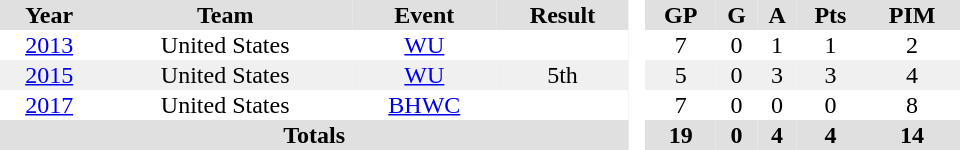<table border="0" cellpadding="1" cellspacing="0" style="text-align:center; width:40em">
<tr ALIGN="centre" bgcolor="#e0e0e0">
<th>Year</th>
<th>Team</th>
<th>Event</th>
<th>Result</th>
<th rowspan="99" bgcolor="#ffffff"> </th>
<th>GP</th>
<th>G</th>
<th>A</th>
<th>Pts</th>
<th>PIM</th>
</tr>
<tr>
<td><a href='#'>2013</a></td>
<td>United States</td>
<td><a href='#'>WU</a></td>
<td></td>
<td>7</td>
<td>0</td>
<td>1</td>
<td>1</td>
<td>2</td>
</tr>
<tr bgcolor="#f0f0f0">
<td><a href='#'>2015</a></td>
<td>United States</td>
<td><a href='#'>WU</a></td>
<td>5th</td>
<td>5</td>
<td>0</td>
<td>3</td>
<td>3</td>
<td>4</td>
</tr>
<tr>
<td><a href='#'>2017</a></td>
<td>United States</td>
<td><a href='#'>BHWC</a></td>
<td></td>
<td>7</td>
<td>0</td>
<td>0</td>
<td>0</td>
<td>8</td>
</tr>
<tr>
</tr>
<tr bgcolor="#e0e0e0">
<th colspan=4>Totals</th>
<th>19</th>
<th>0</th>
<th>4</th>
<th>4</th>
<th>14</th>
</tr>
</table>
